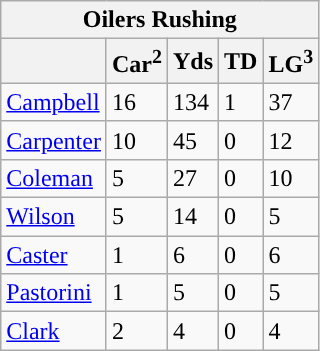<table class="wikitable">
<tr>
<th colspan="5">Oilers Rushing</th>
</tr>
<tr>
<th></th>
<th>Car<sup>2</sup></th>
<th>Yds</th>
<th>TD</th>
<th>LG<sup>3</sup></th>
</tr>
<tr>
<td><a href='#'>Campbell</a></td>
<td>16</td>
<td>134</td>
<td>1</td>
<td>37</td>
</tr>
<tr>
<td><a href='#'>Carpenter</a></td>
<td>10</td>
<td>45</td>
<td>0</td>
<td>12</td>
</tr>
<tr>
<td><a href='#'>Coleman</a></td>
<td>5</td>
<td>27</td>
<td>0</td>
<td>10</td>
</tr>
<tr>
<td><a href='#'>Wilson</a></td>
<td>5</td>
<td>14</td>
<td>0</td>
<td>5</td>
</tr>
<tr>
<td><a href='#'>Caster</a></td>
<td>1</td>
<td>6</td>
<td>0</td>
<td>6</td>
</tr>
<tr>
<td><a href='#'>Pastorini</a></td>
<td>1</td>
<td>5</td>
<td>0</td>
<td>5</td>
</tr>
<tr>
<td><a href='#'>Clark</a></td>
<td>2</td>
<td>4</td>
<td>0</td>
<td>4</td>
</tr>
</table>
